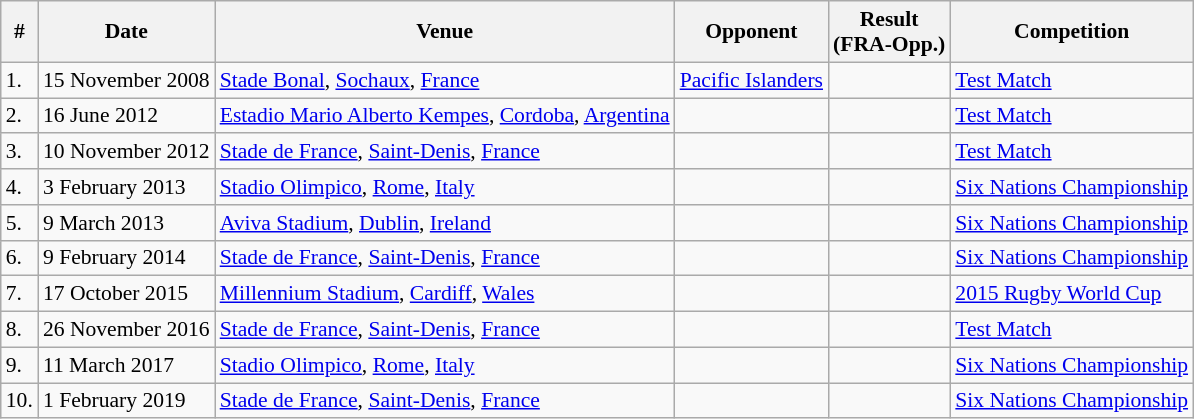<table class="wikitable sortable" style="font-size:90%">
<tr>
<th>#</th>
<th>Date</th>
<th>Venue</th>
<th>Opponent</th>
<th>Result<br>(FRA-Opp.)</th>
<th>Competition</th>
</tr>
<tr>
<td>1.</td>
<td>15 November 2008</td>
<td><a href='#'>Stade Bonal</a>, <a href='#'>Sochaux</a>, <a href='#'>France</a></td>
<td><a href='#'>Pacific Islanders</a></td>
<td></td>
<td><a href='#'>Test Match</a></td>
</tr>
<tr>
<td>2.</td>
<td>16 June 2012</td>
<td><a href='#'>Estadio Mario Alberto Kempes</a>, <a href='#'>Cordoba</a>, <a href='#'>Argentina</a></td>
<td></td>
<td></td>
<td><a href='#'>Test Match</a></td>
</tr>
<tr>
<td>3.</td>
<td>10 November 2012</td>
<td><a href='#'>Stade de France</a>, <a href='#'>Saint-Denis</a>, <a href='#'>France</a></td>
<td></td>
<td></td>
<td><a href='#'>Test Match</a></td>
</tr>
<tr>
<td>4.</td>
<td>3 February 2013</td>
<td><a href='#'>Stadio Olimpico</a>, <a href='#'>Rome</a>, <a href='#'>Italy</a></td>
<td></td>
<td></td>
<td><a href='#'>Six Nations Championship</a></td>
</tr>
<tr>
<td>5.</td>
<td>9 March 2013</td>
<td><a href='#'>Aviva Stadium</a>, <a href='#'>Dublin</a>, <a href='#'>Ireland</a></td>
<td></td>
<td></td>
<td><a href='#'>Six Nations Championship</a></td>
</tr>
<tr>
<td>6.</td>
<td>9 February 2014</td>
<td><a href='#'>Stade de France</a>, <a href='#'>Saint-Denis</a>, <a href='#'>France</a></td>
<td></td>
<td></td>
<td><a href='#'>Six Nations Championship</a></td>
</tr>
<tr>
<td>7.</td>
<td>17 October 2015</td>
<td><a href='#'>Millennium Stadium</a>, <a href='#'>Cardiff</a>, <a href='#'>Wales</a></td>
<td></td>
<td></td>
<td><a href='#'>2015 Rugby World Cup</a></td>
</tr>
<tr>
<td>8.</td>
<td>26 November 2016</td>
<td><a href='#'>Stade de France</a>, <a href='#'>Saint-Denis</a>, <a href='#'>France</a></td>
<td></td>
<td></td>
<td><a href='#'>Test Match</a></td>
</tr>
<tr>
<td>9.</td>
<td>11 March 2017</td>
<td><a href='#'>Stadio Olimpico</a>, <a href='#'>Rome</a>, <a href='#'>Italy</a></td>
<td></td>
<td></td>
<td><a href='#'>Six Nations Championship</a></td>
</tr>
<tr>
<td>10.</td>
<td>1 February 2019</td>
<td><a href='#'>Stade de France</a>, <a href='#'>Saint-Denis</a>, <a href='#'>France</a></td>
<td></td>
<td></td>
<td><a href='#'>Six Nations Championship</a></td>
</tr>
</table>
